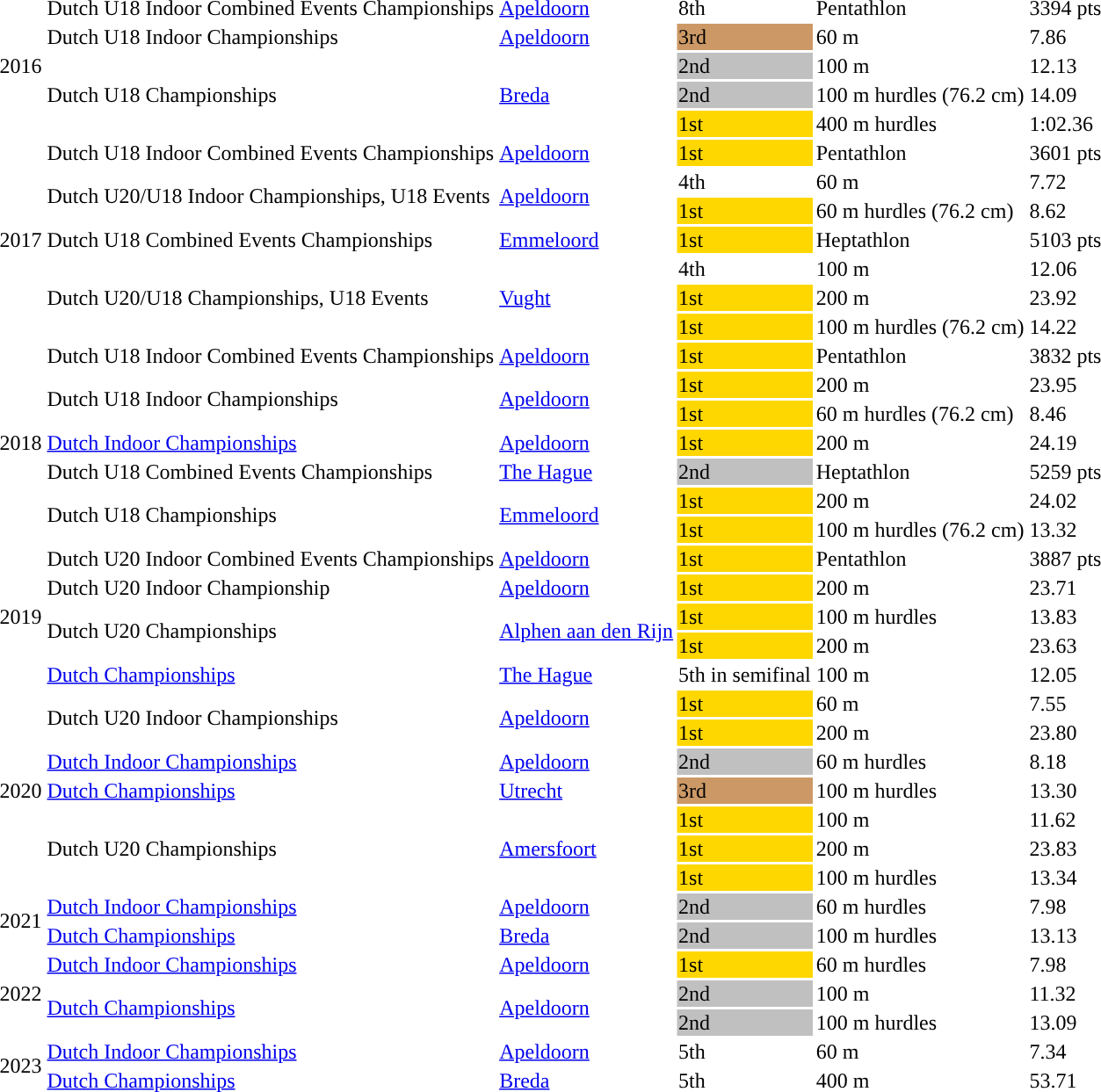<table>
<tr>
<td rowspan="5">2016</td>
<td>Dutch U18 Indoor Combined Events Championships</td>
<td><a href='#'>Apeldoorn</a></td>
<td>8th</td>
<td>Pentathlon</td>
<td>3394 pts </td>
</tr>
<tr>
<td>Dutch U18 Indoor Championships</td>
<td><a href='#'>Apeldoorn</a></td>
<td bgcolor="#cc9966">3rd</td>
<td>60 m</td>
<td>7.86 </td>
</tr>
<tr>
<td rowspan="3">Dutch U18 Championships</td>
<td rowspan="3"><a href='#'>Breda</a></td>
<td bgcolor="silver">2nd</td>
<td>100 m</td>
<td>12.13</td>
</tr>
<tr>
<td bgcolor="silver">2nd</td>
<td>100 m hurdles (76.2 cm)</td>
<td>14.09</td>
</tr>
<tr>
<td bgcolor="gold">1st</td>
<td>400 m hurdles</td>
<td>1:02.36</td>
</tr>
<tr>
<td rowspan="7">2017</td>
<td>Dutch U18 Indoor Combined Events Championships</td>
<td><a href='#'>Apeldoorn</a></td>
<td bgcolor="gold">1st</td>
<td>Pentathlon</td>
<td>3601 pts </td>
</tr>
<tr>
<td rowspan="2">Dutch U20/U18 Indoor Championships, U18 Events</td>
<td rowspan="2"><a href='#'>Apeldoorn</a></td>
<td>4th</td>
<td>60 m</td>
<td>7.72 </td>
</tr>
<tr>
<td bgcolor="gold">1st</td>
<td>60 m hurdles (76.2 cm)</td>
<td>8.62 </td>
</tr>
<tr>
<td>Dutch U18 Combined Events Championships</td>
<td><a href='#'>Emmeloord</a></td>
<td bgcolor="gold">1st</td>
<td>Heptathlon</td>
<td>5103 pts</td>
</tr>
<tr>
<td rowspan="3">Dutch U20/U18 Championships, U18 Events</td>
<td rowspan="3"><a href='#'>Vught</a></td>
<td>4th</td>
<td>100 m</td>
<td>12.06</td>
</tr>
<tr>
<td bgcolor="gold">1st</td>
<td>200 m</td>
<td>23.92</td>
</tr>
<tr>
<td bgcolor="gold">1st</td>
<td>100 m hurdles (76.2 cm)</td>
<td>14.22</td>
</tr>
<tr>
<td rowspan="7">2018</td>
<td>Dutch U18 Indoor Combined Events Championships</td>
<td><a href='#'>Apeldoorn</a></td>
<td bgcolor="gold">1st</td>
<td>Pentathlon</td>
<td>3832 pts </td>
</tr>
<tr>
<td rowspan="2">Dutch U18 Indoor Championships</td>
<td rowspan="2"><a href='#'>Apeldoorn</a></td>
<td bgcolor="gold">1st</td>
<td>200 m</td>
<td>23.95 </td>
</tr>
<tr>
<td bgcolor="gold">1st</td>
<td>60 m hurdles (76.2 cm)</td>
<td>8.46 </td>
</tr>
<tr>
<td><a href='#'>Dutch Indoor Championships</a></td>
<td><a href='#'>Apeldoorn</a></td>
<td bgcolor="gold">1st</td>
<td>200 m</td>
<td>24.19 </td>
</tr>
<tr>
<td>Dutch U18 Combined Events Championships</td>
<td><a href='#'>The Hague</a></td>
<td bgcolor="silver">2nd</td>
<td>Heptathlon</td>
<td>5259 pts</td>
</tr>
<tr>
<td rowspan="2">Dutch U18 Championships</td>
<td rowspan="2"><a href='#'>Emmeloord</a></td>
<td bgcolor="gold">1st</td>
<td>200 m</td>
<td>24.02</td>
</tr>
<tr>
<td bgcolor="gold">1st</td>
<td>100 m hurdles (76.2 cm)</td>
<td>13.32</td>
</tr>
<tr>
<td rowspan="5">2019</td>
<td>Dutch U20 Indoor Combined Events Championships</td>
<td><a href='#'>Apeldoorn</a></td>
<td bgcolor="gold">1st</td>
<td>Pentathlon</td>
<td>3887 pts </td>
</tr>
<tr>
<td>Dutch U20 Indoor Championship</td>
<td><a href='#'>Apeldoorn</a></td>
<td bgcolor="gold">1st</td>
<td>200 m</td>
<td>23.71 </td>
</tr>
<tr>
<td rowspan="2">Dutch U20 Championships</td>
<td rowspan="2"><a href='#'>Alphen aan den Rijn</a></td>
<td bgcolor="gold">1st</td>
<td>100 m hurdles</td>
<td>13.83</td>
</tr>
<tr>
<td bgcolor="gold">1st</td>
<td>200 m</td>
<td>23.63</td>
</tr>
<tr>
<td><a href='#'>Dutch Championships</a></td>
<td><a href='#'>The Hague</a></td>
<td>5th in semifinal</td>
<td>100 m</td>
<td>12.05</td>
</tr>
<tr>
<td rowspan="7">2020</td>
<td rowspan="2">Dutch U20 Indoor Championships</td>
<td rowspan="2"><a href='#'>Apeldoorn</a></td>
<td bgcolor="gold">1st</td>
<td>60 m</td>
<td>7.55 </td>
</tr>
<tr>
<td bgcolor="gold">1st</td>
<td>200 m</td>
<td>23.80 </td>
</tr>
<tr>
<td><a href='#'>Dutch Indoor Championships</a></td>
<td><a href='#'>Apeldoorn</a></td>
<td bgcolor="silver">2nd</td>
<td>60 m hurdles</td>
<td>8.18 </td>
</tr>
<tr>
<td><a href='#'>Dutch Championships</a></td>
<td><a href='#'>Utrecht</a></td>
<td bgcolor="#cc9966">3rd</td>
<td>100 m hurdles</td>
<td>13.30</td>
</tr>
<tr>
<td rowspan="3">Dutch U20 Championships</td>
<td rowspan="3"><a href='#'>Amersfoort</a></td>
<td bgcolor="gold">1st</td>
<td>100 m</td>
<td>11.62</td>
</tr>
<tr>
<td bgcolor="gold">1st</td>
<td>200 m</td>
<td>23.83</td>
</tr>
<tr>
<td bgcolor="gold">1st</td>
<td>100 m hurdles</td>
<td>13.34</td>
</tr>
<tr>
<td rowspan="2">2021</td>
<td><a href='#'>Dutch Indoor Championships</a></td>
<td><a href='#'>Apeldoorn</a></td>
<td bgcolor="silver">2nd</td>
<td>60 m hurdles</td>
<td>7.98 </td>
</tr>
<tr>
<td><a href='#'>Dutch Championships</a></td>
<td><a href='#'>Breda</a></td>
<td bgcolor="silver">2nd</td>
<td>100 m hurdles</td>
<td>13.13</td>
</tr>
<tr>
<td rowspan="3">2022</td>
<td><a href='#'>Dutch Indoor Championships</a></td>
<td><a href='#'>Apeldoorn</a></td>
<td bgcolor="gold">1st</td>
<td>60 m hurdles</td>
<td>7.98 </td>
</tr>
<tr>
<td rowspan="2"><a href='#'>Dutch Championships</a></td>
<td rowspan="2"><a href='#'>Apeldoorn</a></td>
<td bgcolor="silver">2nd</td>
<td>100 m</td>
<td>11.32</td>
</tr>
<tr>
<td bgcolor="silver">2nd</td>
<td>100 m hurdles</td>
<td>13.09</td>
</tr>
<tr>
<td rowspan="2">2023</td>
<td><a href='#'>Dutch Indoor Championships</a></td>
<td><a href='#'>Apeldoorn</a></td>
<td>5th</td>
<td>60 m</td>
<td>7.34 </td>
</tr>
<tr>
<td><a href='#'>Dutch Championships</a></td>
<td><a href='#'>Breda</a></td>
<td>5th</td>
<td>400 m</td>
<td>53.71</td>
</tr>
</table>
